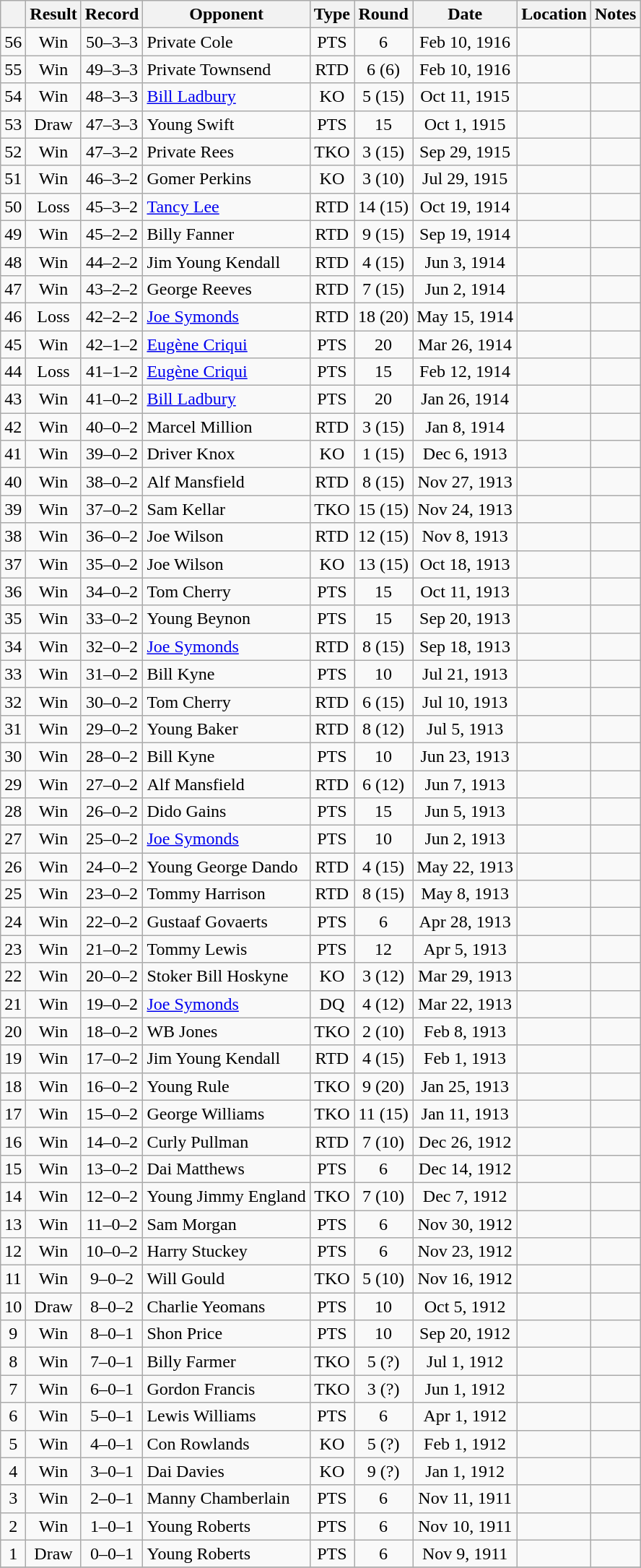<table class="wikitable" style="text-align:center">
<tr>
<th></th>
<th>Result</th>
<th>Record</th>
<th>Opponent</th>
<th>Type</th>
<th>Round</th>
<th>Date</th>
<th>Location</th>
<th>Notes</th>
</tr>
<tr>
<td>56</td>
<td>Win</td>
<td>50–3–3</td>
<td align=left>Private Cole</td>
<td>PTS</td>
<td>6</td>
<td>Feb 10, 1916</td>
<td style="text-align:left;"></td>
<td></td>
</tr>
<tr>
<td>55</td>
<td>Win</td>
<td>49–3–3</td>
<td align=left>Private Townsend</td>
<td>RTD</td>
<td>6 (6)</td>
<td>Feb 10, 1916</td>
<td style="text-align:left;"></td>
<td></td>
</tr>
<tr>
<td>54</td>
<td>Win</td>
<td>48–3–3</td>
<td align=left><a href='#'>Bill Ladbury</a></td>
<td>KO</td>
<td>5 (15)</td>
<td>Oct 11, 1915</td>
<td style="text-align:left;"></td>
<td></td>
</tr>
<tr>
<td>53</td>
<td>Draw</td>
<td>47–3–3</td>
<td align=left>Young Swift</td>
<td>PTS</td>
<td>15</td>
<td>Oct 1, 1915</td>
<td style="text-align:left;"></td>
<td></td>
</tr>
<tr>
<td>52</td>
<td>Win</td>
<td>47–3–2</td>
<td align=left>Private Rees</td>
<td>TKO</td>
<td>3 (15)</td>
<td>Sep 29, 1915</td>
<td style="text-align:left;"></td>
<td></td>
</tr>
<tr>
<td>51</td>
<td>Win</td>
<td>46–3–2</td>
<td align=left>Gomer Perkins</td>
<td>KO</td>
<td>3 (10)</td>
<td>Jul 29, 1915</td>
<td style="text-align:left;"></td>
<td></td>
</tr>
<tr>
<td>50</td>
<td>Loss</td>
<td>45–3–2</td>
<td align=left><a href='#'>Tancy Lee</a></td>
<td>RTD</td>
<td>14 (15)</td>
<td>Oct 19, 1914</td>
<td style="text-align:left;"></td>
<td></td>
</tr>
<tr>
<td>49</td>
<td>Win</td>
<td>45–2–2</td>
<td align=left>Billy Fanner</td>
<td>RTD</td>
<td>9 (15)</td>
<td>Sep 19, 1914</td>
<td style="text-align:left;"></td>
<td></td>
</tr>
<tr>
<td>48</td>
<td>Win</td>
<td>44–2–2</td>
<td align=left>Jim Young Kendall</td>
<td>RTD</td>
<td>4 (15)</td>
<td>Jun 3, 1914</td>
<td style="text-align:left;"></td>
<td></td>
</tr>
<tr>
<td>47</td>
<td>Win</td>
<td>43–2–2</td>
<td align=left>George Reeves</td>
<td>RTD</td>
<td>7 (15)</td>
<td>Jun 2, 1914</td>
<td style="text-align:left;"></td>
<td></td>
</tr>
<tr>
<td>46</td>
<td>Loss</td>
<td>42–2–2</td>
<td align=left><a href='#'>Joe Symonds</a></td>
<td>RTD</td>
<td>18 (20)</td>
<td>May 15, 1914</td>
<td style="text-align:left;"></td>
<td style="text-align:left;"></td>
</tr>
<tr>
<td>45</td>
<td>Win</td>
<td>42–1–2</td>
<td align=left><a href='#'>Eugène Criqui</a></td>
<td>PTS</td>
<td>20</td>
<td>Mar 26, 1914</td>
<td style="text-align:left;"></td>
<td style="text-align:left;"></td>
</tr>
<tr>
<td>44</td>
<td>Loss</td>
<td>41–1–2</td>
<td align=left><a href='#'>Eugène Criqui</a></td>
<td>PTS</td>
<td>15</td>
<td>Feb 12, 1914</td>
<td style="text-align:left;"></td>
<td></td>
</tr>
<tr>
<td>43</td>
<td>Win</td>
<td>41–0–2</td>
<td align=left><a href='#'>Bill Ladbury</a></td>
<td>PTS</td>
<td>20</td>
<td>Jan 26, 1914</td>
<td style="text-align:left;"></td>
<td align=left></td>
</tr>
<tr>
<td>42</td>
<td>Win</td>
<td>40–0–2</td>
<td align=left>Marcel Million</td>
<td>RTD</td>
<td>3 (15)</td>
<td>Jan 8, 1914</td>
<td style="text-align:left;"></td>
<td></td>
</tr>
<tr>
<td>41</td>
<td>Win</td>
<td>39–0–2</td>
<td align=left>Driver Knox</td>
<td>KO</td>
<td>1 (15)</td>
<td>Dec 6, 1913</td>
<td style="text-align:left;"></td>
<td></td>
</tr>
<tr>
<td>40</td>
<td>Win</td>
<td>38–0–2</td>
<td align=left>Alf Mansfield</td>
<td>RTD</td>
<td>8 (15)</td>
<td>Nov 27, 1913</td>
<td style="text-align:left;"></td>
<td></td>
</tr>
<tr>
<td>39</td>
<td>Win</td>
<td>37–0–2</td>
<td align=left>Sam Kellar</td>
<td>TKO</td>
<td>15 (15)</td>
<td>Nov 24, 1913</td>
<td style="text-align:left;"></td>
<td style="text-align:left;"></td>
</tr>
<tr>
<td>38</td>
<td>Win</td>
<td>36–0–2</td>
<td align=left>Joe Wilson</td>
<td>RTD</td>
<td>12 (15)</td>
<td>Nov 8, 1913</td>
<td style="text-align:left;"></td>
<td></td>
</tr>
<tr>
<td>37</td>
<td>Win</td>
<td>35–0–2</td>
<td align=left>Joe Wilson</td>
<td>KO</td>
<td>13 (15)</td>
<td>Oct 18, 1913</td>
<td style="text-align:left;"></td>
<td></td>
</tr>
<tr>
<td>36</td>
<td>Win</td>
<td>34–0–2</td>
<td align=left>Tom Cherry</td>
<td>PTS</td>
<td>15</td>
<td>Oct 11, 1913</td>
<td style="text-align:left;"></td>
<td></td>
</tr>
<tr>
<td>35</td>
<td>Win</td>
<td>33–0–2</td>
<td align=left>Young Beynon</td>
<td>PTS</td>
<td>15</td>
<td>Sep 20, 1913</td>
<td style="text-align:left;"></td>
<td></td>
</tr>
<tr>
<td>34</td>
<td>Win</td>
<td>32–0–2</td>
<td align=left><a href='#'>Joe Symonds</a></td>
<td>RTD</td>
<td>8 (15)</td>
<td>Sep 18, 1913</td>
<td style="text-align:left;"></td>
<td></td>
</tr>
<tr>
<td>33</td>
<td>Win</td>
<td>31–0–2</td>
<td align=left>Bill Kyne</td>
<td>PTS</td>
<td>10</td>
<td>Jul 21, 1913</td>
<td style="text-align:left;"></td>
<td></td>
</tr>
<tr>
<td>32</td>
<td>Win</td>
<td>30–0–2</td>
<td align=left>Tom Cherry</td>
<td>RTD</td>
<td>6 (15)</td>
<td>Jul 10, 1913</td>
<td style="text-align:left;"></td>
<td></td>
</tr>
<tr>
<td>31</td>
<td>Win</td>
<td>29–0–2</td>
<td align=left>Young Baker</td>
<td>RTD</td>
<td>8 (12)</td>
<td>Jul 5, 1913</td>
<td style="text-align:left;"></td>
<td></td>
</tr>
<tr>
<td>30</td>
<td>Win</td>
<td>28–0–2</td>
<td align=left>Bill Kyne</td>
<td>PTS</td>
<td>10</td>
<td>Jun 23, 1913</td>
<td style="text-align:left;"></td>
<td></td>
</tr>
<tr>
<td>29</td>
<td>Win</td>
<td>27–0–2</td>
<td align=left>Alf Mansfield</td>
<td>RTD</td>
<td>6 (12)</td>
<td>Jun 7, 1913</td>
<td style="text-align:left;"></td>
<td></td>
</tr>
<tr>
<td>28</td>
<td>Win</td>
<td>26–0–2</td>
<td align=left>Dido Gains</td>
<td>PTS</td>
<td>15</td>
<td>Jun 5, 1913</td>
<td style="text-align:left;"></td>
<td></td>
</tr>
<tr>
<td>27</td>
<td>Win</td>
<td>25–0–2</td>
<td align=left><a href='#'>Joe Symonds</a></td>
<td>PTS</td>
<td>10</td>
<td>Jun 2, 1913</td>
<td style="text-align:left;"></td>
<td></td>
</tr>
<tr>
<td>26</td>
<td>Win</td>
<td>24–0–2</td>
<td align=left>Young George Dando</td>
<td>RTD</td>
<td>4 (15)</td>
<td>May 22, 1913</td>
<td style="text-align:left;"></td>
<td></td>
</tr>
<tr>
<td>25</td>
<td>Win</td>
<td>23–0–2</td>
<td align=left>Tommy Harrison</td>
<td>RTD</td>
<td>8 (15)</td>
<td>May 8, 1913</td>
<td style="text-align:left;"></td>
<td></td>
</tr>
<tr>
<td>24</td>
<td>Win</td>
<td>22–0–2</td>
<td align=left>Gustaaf Govaerts</td>
<td>PTS</td>
<td>6</td>
<td>Apr 28, 1913</td>
<td style="text-align:left;"></td>
<td></td>
</tr>
<tr>
<td>23</td>
<td>Win</td>
<td>21–0–2</td>
<td align=left>Tommy Lewis</td>
<td>PTS</td>
<td>12</td>
<td>Apr 5, 1913</td>
<td style="text-align:left;"></td>
<td></td>
</tr>
<tr>
<td>22</td>
<td>Win</td>
<td>20–0–2</td>
<td align=left>Stoker Bill Hoskyne</td>
<td>KO</td>
<td>3 (12)</td>
<td>Mar 29, 1913</td>
<td style="text-align:left;"></td>
<td></td>
</tr>
<tr>
<td>21</td>
<td>Win</td>
<td>19–0–2</td>
<td align=left><a href='#'>Joe Symonds</a></td>
<td>DQ</td>
<td>4 (12)</td>
<td>Mar 22, 1913</td>
<td style="text-align:left;"></td>
<td></td>
</tr>
<tr>
<td>20</td>
<td>Win</td>
<td>18–0–2</td>
<td align=left>WB Jones</td>
<td>TKO</td>
<td>2 (10)</td>
<td>Feb 8, 1913</td>
<td style="text-align:left;"></td>
<td></td>
</tr>
<tr>
<td>19</td>
<td>Win</td>
<td>17–0–2</td>
<td align=left>Jim Young Kendall</td>
<td>RTD</td>
<td>4 (15)</td>
<td>Feb 1, 1913</td>
<td style="text-align:left;"></td>
<td></td>
</tr>
<tr>
<td>18</td>
<td>Win</td>
<td>16–0–2</td>
<td align=left>Young Rule</td>
<td>TKO</td>
<td>9 (20)</td>
<td>Jan 25, 1913</td>
<td style="text-align:left;"></td>
<td></td>
</tr>
<tr>
<td>17</td>
<td>Win</td>
<td>15–0–2</td>
<td align=left>George Williams</td>
<td>TKO</td>
<td>11 (15)</td>
<td>Jan 11, 1913</td>
<td style="text-align:left;"></td>
<td></td>
</tr>
<tr>
<td>16</td>
<td>Win</td>
<td>14–0–2</td>
<td align=left>Curly Pullman</td>
<td>RTD</td>
<td>7 (10)</td>
<td>Dec 26, 1912</td>
<td style="text-align:left;"></td>
<td></td>
</tr>
<tr>
<td>15</td>
<td>Win</td>
<td>13–0–2</td>
<td align=left>Dai Matthews</td>
<td>PTS</td>
<td>6</td>
<td>Dec 14, 1912</td>
<td style="text-align:left;"></td>
<td></td>
</tr>
<tr>
<td>14</td>
<td>Win</td>
<td>12–0–2</td>
<td align=left>Young Jimmy England</td>
<td>TKO</td>
<td>7 (10)</td>
<td>Dec 7, 1912</td>
<td style="text-align:left;"></td>
<td></td>
</tr>
<tr>
<td>13</td>
<td>Win</td>
<td>11–0–2</td>
<td align=left>Sam Morgan</td>
<td>PTS</td>
<td>6</td>
<td>Nov 30, 1912</td>
<td style="text-align:left;"></td>
<td></td>
</tr>
<tr>
<td>12</td>
<td>Win</td>
<td>10–0–2</td>
<td align=left>Harry Stuckey</td>
<td>PTS</td>
<td>6</td>
<td>Nov 23, 1912</td>
<td style="text-align:left;"></td>
<td></td>
</tr>
<tr>
<td>11</td>
<td>Win</td>
<td>9–0–2</td>
<td align=left>Will Gould</td>
<td>TKO</td>
<td>5 (10)</td>
<td>Nov 16, 1912</td>
<td style="text-align:left;"></td>
<td></td>
</tr>
<tr>
<td>10</td>
<td>Draw</td>
<td>8–0–2</td>
<td align=left>Charlie Yeomans</td>
<td>PTS</td>
<td>10</td>
<td>Oct 5, 1912</td>
<td style="text-align:left;"></td>
<td></td>
</tr>
<tr>
<td>9</td>
<td>Win</td>
<td>8–0–1</td>
<td align=left>Shon Price</td>
<td>PTS</td>
<td>10</td>
<td>Sep 20, 1912</td>
<td style="text-align:left;"></td>
<td></td>
</tr>
<tr>
<td>8</td>
<td>Win</td>
<td>7–0–1</td>
<td align=left>Billy Farmer</td>
<td>TKO</td>
<td>5 (?)</td>
<td>Jul 1, 1912</td>
<td style="text-align:left;"></td>
<td style="text-align:left;"></td>
</tr>
<tr>
<td>7</td>
<td>Win</td>
<td>6–0–1</td>
<td align=left>Gordon Francis</td>
<td>TKO</td>
<td>3 (?)</td>
<td>Jun 1, 1912</td>
<td style="text-align:left;"></td>
<td style="text-align:left;"></td>
</tr>
<tr>
<td>6</td>
<td>Win</td>
<td>5–0–1</td>
<td align=left>Lewis Williams</td>
<td>PTS</td>
<td>6</td>
<td>Apr 1, 1912</td>
<td style="text-align:left;"></td>
<td style="text-align:left;"></td>
</tr>
<tr>
<td>5</td>
<td>Win</td>
<td>4–0–1</td>
<td align=left>Con Rowlands</td>
<td>KO</td>
<td>5 (?)</td>
<td>Feb 1, 1912</td>
<td style="text-align:left;"></td>
<td style="text-align:left;"></td>
</tr>
<tr>
<td>4</td>
<td>Win</td>
<td>3–0–1</td>
<td align=left>Dai Davies</td>
<td>KO</td>
<td>9 (?)</td>
<td>Jan 1, 1912</td>
<td style="text-align:left;"></td>
<td style="text-align:left;"></td>
</tr>
<tr>
<td>3</td>
<td>Win</td>
<td>2–0–1</td>
<td align=left>Manny Chamberlain</td>
<td>PTS</td>
<td>6</td>
<td>Nov 11, 1911</td>
<td style="text-align:left;"></td>
<td></td>
</tr>
<tr>
<td>2</td>
<td>Win</td>
<td>1–0–1</td>
<td align=left>Young Roberts</td>
<td>PTS</td>
<td>6</td>
<td>Nov 10, 1911</td>
<td style="text-align:left;"></td>
<td style="text-align:left;"></td>
</tr>
<tr>
<td>1</td>
<td>Draw</td>
<td>0–0–1</td>
<td align=left>Young Roberts</td>
<td>PTS</td>
<td>6</td>
<td>Nov 9, 1911</td>
<td style="text-align:left;"></td>
<td style="text-align:left;"></td>
</tr>
<tr>
</tr>
</table>
